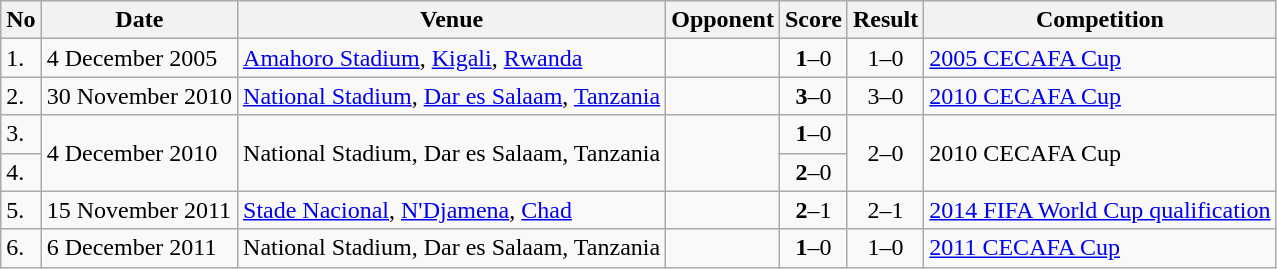<table class="wikitable">
<tr>
<th>No</th>
<th>Date</th>
<th>Venue</th>
<th>Opponent</th>
<th>Score</th>
<th>Result</th>
<th>Competition</th>
</tr>
<tr>
<td>1.</td>
<td>4 December 2005</td>
<td><a href='#'>Amahoro Stadium</a>, <a href='#'>Kigali</a>, <a href='#'>Rwanda</a></td>
<td></td>
<td align=center><strong>1</strong>–0</td>
<td align=center>1–0</td>
<td><a href='#'>2005 CECAFA Cup</a></td>
</tr>
<tr>
<td>2.</td>
<td>30 November 2010</td>
<td><a href='#'>National Stadium</a>, <a href='#'>Dar es Salaam</a>, <a href='#'>Tanzania</a></td>
<td></td>
<td align=center><strong>3</strong>–0</td>
<td align=center>3–0</td>
<td><a href='#'>2010 CECAFA Cup</a></td>
</tr>
<tr>
<td>3.</td>
<td rowspan="2">4 December 2010</td>
<td rowspan="2">National Stadium, Dar es Salaam, Tanzania</td>
<td rowspan="2"></td>
<td align=center><strong>1</strong>–0</td>
<td rowspan="2" style="text-align:center">2–0</td>
<td rowspan="2">2010 CECAFA Cup</td>
</tr>
<tr>
<td>4.</td>
<td align=center><strong>2</strong>–0</td>
</tr>
<tr>
<td>5.</td>
<td>15 November 2011</td>
<td><a href='#'>Stade Nacional</a>, <a href='#'>N'Djamena</a>, <a href='#'>Chad</a></td>
<td></td>
<td align=center><strong>2</strong>–1</td>
<td align=center>2–1</td>
<td><a href='#'>2014 FIFA World Cup qualification</a></td>
</tr>
<tr>
<td>6.</td>
<td>6 December 2011</td>
<td>National Stadium, Dar es Salaam, Tanzania</td>
<td></td>
<td align=center><strong>1</strong>–0</td>
<td align=center>1–0</td>
<td><a href='#'>2011 CECAFA Cup</a></td>
</tr>
</table>
